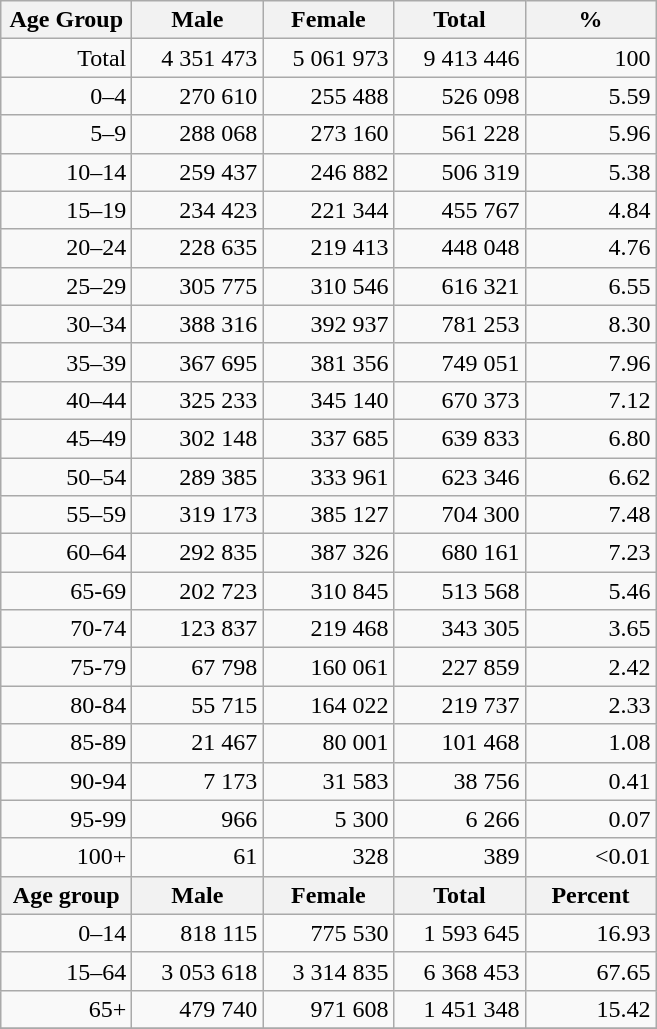<table class="wikitable">
<tr>
<th width="80pt">Age Group</th>
<th width="80pt">Male</th>
<th width="80pt">Female</th>
<th width="80pt">Total</th>
<th width="80pt">%</th>
</tr>
<tr>
<td align="right">Total</td>
<td align="right">4 351 473</td>
<td align="right">5 061 973</td>
<td align="right">9 413 446</td>
<td align="right">100</td>
</tr>
<tr>
<td align="right">0–4</td>
<td align="right">270 610</td>
<td align="right">255 488</td>
<td align="right">526 098</td>
<td align="right">5.59</td>
</tr>
<tr>
<td align="right">5–9</td>
<td align="right">288 068</td>
<td align="right">273 160</td>
<td align="right">561 228</td>
<td align="right">5.96</td>
</tr>
<tr>
<td align="right">10–14</td>
<td align="right">259 437</td>
<td align="right">246 882</td>
<td align="right">506 319</td>
<td align="right">5.38</td>
</tr>
<tr>
<td align="right">15–19</td>
<td align="right">234 423</td>
<td align="right">221 344</td>
<td align="right">455 767</td>
<td align="right">4.84</td>
</tr>
<tr>
<td align="right">20–24</td>
<td align="right">228 635</td>
<td align="right">219 413</td>
<td align="right">448 048</td>
<td align="right">4.76</td>
</tr>
<tr>
<td align="right">25–29</td>
<td align="right">305 775</td>
<td align="right">310 546</td>
<td align="right">616 321</td>
<td align="right">6.55</td>
</tr>
<tr>
<td align="right">30–34</td>
<td align="right">388 316</td>
<td align="right">392 937</td>
<td align="right">781 253</td>
<td align="right">8.30</td>
</tr>
<tr>
<td align="right">35–39</td>
<td align="right">367 695</td>
<td align="right">381 356</td>
<td align="right">749 051</td>
<td align="right">7.96</td>
</tr>
<tr>
<td align="right">40–44</td>
<td align="right">325 233</td>
<td align="right">345 140</td>
<td align="right">670 373</td>
<td align="right">7.12</td>
</tr>
<tr>
<td align="right">45–49</td>
<td align="right">302 148</td>
<td align="right">337 685</td>
<td align="right">639 833</td>
<td align="right">6.80</td>
</tr>
<tr>
<td align="right">50–54</td>
<td align="right">289 385</td>
<td align="right">333 961</td>
<td align="right">623 346</td>
<td align="right">6.62</td>
</tr>
<tr>
<td align="right">55–59</td>
<td align="right">319 173</td>
<td align="right">385 127</td>
<td align="right">704 300</td>
<td align="right">7.48</td>
</tr>
<tr>
<td align="right">60–64</td>
<td align="right">292 835</td>
<td align="right">387 326</td>
<td align="right">680 161</td>
<td align="right">7.23</td>
</tr>
<tr>
<td align="right">65-69</td>
<td align="right">202 723</td>
<td align="right">310 845</td>
<td align="right">513 568</td>
<td align="right">5.46</td>
</tr>
<tr>
<td align="right">70-74</td>
<td align="right">123 837</td>
<td align="right">219 468</td>
<td align="right">343 305</td>
<td align="right">3.65</td>
</tr>
<tr>
<td align="right">75-79</td>
<td align="right">67 798</td>
<td align="right">160 061</td>
<td align="right">227 859</td>
<td align="right">2.42</td>
</tr>
<tr>
<td align="right">80-84</td>
<td align="right">55 715</td>
<td align="right">164 022</td>
<td align="right">219 737</td>
<td align="right">2.33</td>
</tr>
<tr>
<td align="right">85-89</td>
<td align="right">21 467</td>
<td align="right">80 001</td>
<td align="right">101 468</td>
<td align="right">1.08</td>
</tr>
<tr>
<td align="right">90-94</td>
<td align="right">7 173</td>
<td align="right">31 583</td>
<td align="right">38 756</td>
<td align="right">0.41</td>
</tr>
<tr>
<td align="right">95-99</td>
<td align="right">966</td>
<td align="right">5 300</td>
<td align="right">6 266</td>
<td align="right">0.07</td>
</tr>
<tr>
<td align="right">100+</td>
<td align="right">61</td>
<td align="right">328</td>
<td align="right">389</td>
<td align="right"><0.01</td>
</tr>
<tr>
<th width="50">Age group</th>
<th width="80pt">Male</th>
<th width="80">Female</th>
<th width="80">Total</th>
<th width="50">Percent</th>
</tr>
<tr>
<td align="right">0–14</td>
<td align="right">818 115</td>
<td align="right">775 530</td>
<td align="right">1 593 645</td>
<td align="right">16.93</td>
</tr>
<tr>
<td align="right">15–64</td>
<td align="right">3 053 618</td>
<td align="right">3 314 835</td>
<td align="right">6 368 453</td>
<td align="right">67.65</td>
</tr>
<tr>
<td align="right">65+</td>
<td align="right">479 740</td>
<td align="right">971 608</td>
<td align="right">1 451 348</td>
<td align="right">15.42</td>
</tr>
<tr>
</tr>
</table>
